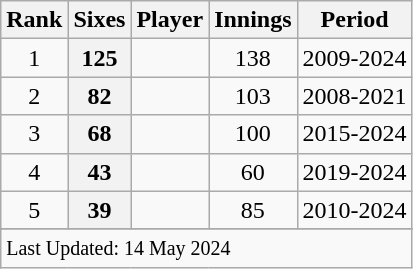<table class="wikitable plainrowheaders sortable">
<tr>
<th scope=col>Rank</th>
<th scope=col>Sixes</th>
<th scope=col>Player</th>
<th scope=col>Innings</th>
<th scope=col>Period</th>
</tr>
<tr>
<td align=center>1</td>
<th scope=row style=text-align:center;>125</th>
<td></td>
<td align=center>138</td>
<td>2009-2024</td>
</tr>
<tr>
<td align=center>2</td>
<th scope=row style=text-align:center;>82</th>
<td></td>
<td align=center>103</td>
<td>2008-2021</td>
</tr>
<tr>
<td align=center>3</td>
<th scope=row style=text-align:center;>68</th>
<td></td>
<td align=center>100</td>
<td>2015-2024</td>
</tr>
<tr>
<td align=center>4</td>
<th scope=row style=text-align:center;>43</th>
<td></td>
<td align=center>60</td>
<td>2019-2024</td>
</tr>
<tr>
<td align=center>5</td>
<th scope=row style=text-align:center;>39</th>
<td></td>
<td align=center>85</td>
<td>2010-2024</td>
</tr>
<tr>
</tr>
<tr class=sortbottom>
<td colspan=6><small>Last Updated: 14 May 2024</small></td>
</tr>
</table>
